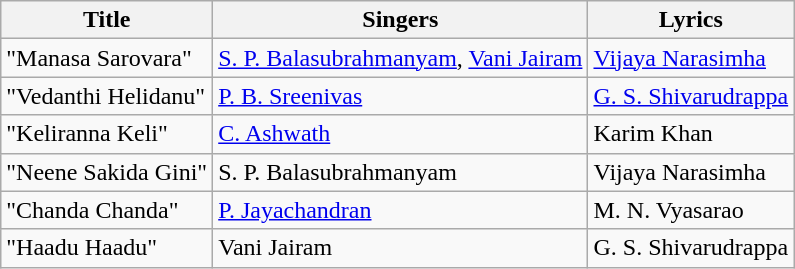<table class="wikitable sortable">
<tr>
<th>Title</th>
<th>Singers</th>
<th>Lyrics</th>
</tr>
<tr>
<td>"Manasa Sarovara"</td>
<td><a href='#'>S. P. Balasubrahmanyam</a>, <a href='#'>Vani Jairam</a></td>
<td><a href='#'>Vijaya Narasimha</a></td>
</tr>
<tr>
<td>"Vedanthi Helidanu"</td>
<td><a href='#'>P. B. Sreenivas</a></td>
<td><a href='#'>G. S. Shivarudrappa</a></td>
</tr>
<tr>
<td>"Keliranna Keli"</td>
<td><a href='#'>C. Ashwath</a></td>
<td>Karim Khan</td>
</tr>
<tr>
<td>"Neene Sakida Gini"</td>
<td>S. P. Balasubrahmanyam</td>
<td>Vijaya Narasimha</td>
</tr>
<tr>
<td>"Chanda Chanda"</td>
<td><a href='#'>P. Jayachandran</a></td>
<td>M. N. Vyasarao</td>
</tr>
<tr>
<td>"Haadu Haadu"</td>
<td>Vani Jairam</td>
<td>G. S. Shivarudrappa</td>
</tr>
</table>
